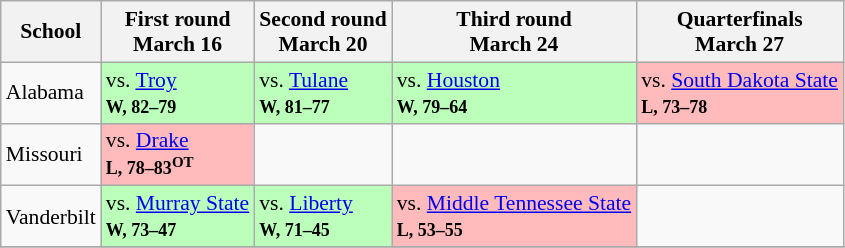<table class="wikitable" style="white-space:nowrap; font-size:90%;">
<tr>
<th>School</th>
<th>First round<br>March 16</th>
<th>Second round<br>March 20</th>
<th>Third round<br>March 24</th>
<th>Quarterfinals<br>March 27</th>
</tr>
<tr>
<td>Alabama</td>
<td style="background:#bfb;">vs. <a href='#'>Troy</a><br><small><strong>W, 82–79</strong></small></td>
<td style="background:#bfb;">vs. <a href='#'>Tulane</a><br><small><strong>W, 81–77</strong></small></td>
<td style="background:#bfb;">vs. <a href='#'>Houston</a><br><small><strong>W, 79–64</strong></small></td>
<td style="background:#fbb;">vs. <a href='#'>South Dakota State</a><br><small><strong>L, 73–78</strong></small></td>
</tr>
<tr>
<td>Missouri</td>
<td style="background:#fbb;">vs. <a href='#'>Drake</a><br><small><strong>L, 78–83<sup>OT</sup></strong></small></td>
<td></td>
<td></td>
<td></td>
</tr>
<tr>
<td>Vanderbilt</td>
<td style="background:#bfb;">vs. <a href='#'>Murray State</a><br><small><strong>W, 73–47</strong></small></td>
<td style="background:#bfb;">vs. <a href='#'>Liberty</a><br><small><strong>W, 71–45</strong></small></td>
<td style="background:#fbb;">vs. <a href='#'>Middle Tennessee State</a><br><small><strong>L, 53–55</strong></small></td>
<td></td>
</tr>
<tr>
</tr>
</table>
